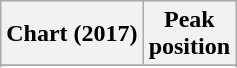<table class="wikitable sortable">
<tr>
<th>Chart (2017)</th>
<th>Peak<br>position</th>
</tr>
<tr>
</tr>
<tr>
</tr>
</table>
